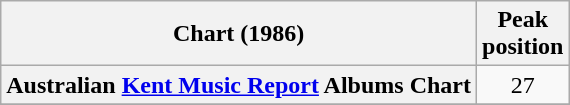<table class="wikitable plainrowheaders" style="text-align:center">
<tr>
<th>Chart (1986)</th>
<th>Peak<br>position</th>
</tr>
<tr>
<th scope="row">Australian <a href='#'>Kent Music Report</a> Albums Chart</th>
<td>27</td>
</tr>
<tr>
</tr>
</table>
